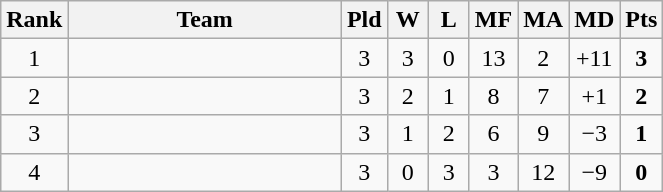<table class=wikitable style="text-align:center">
<tr>
<th width="20">Rank</th>
<th width="175">Team</th>
<th width="20">Pld</th>
<th width="20">W</th>
<th width="20">L</th>
<th width="20">MF</th>
<th width="20">MA</th>
<th width="20">MD</th>
<th width="20">Pts</th>
</tr>
<tr bgcolor="">
<td>1</td>
<td align="left"></td>
<td>3</td>
<td>3</td>
<td>0</td>
<td>13</td>
<td>2</td>
<td>+11</td>
<td><strong>3</strong></td>
</tr>
<tr bgcolor="">
<td>2</td>
<td align="left"></td>
<td>3</td>
<td>2</td>
<td>1</td>
<td>8</td>
<td>7</td>
<td>+1</td>
<td><strong>2</strong></td>
</tr>
<tr bgcolor="">
<td>3</td>
<td align="left"></td>
<td>3</td>
<td>1</td>
<td>2</td>
<td>6</td>
<td>9</td>
<td>−3</td>
<td><strong>1</strong></td>
</tr>
<tr bgcolor="">
<td>4</td>
<td align="left"></td>
<td>3</td>
<td>0</td>
<td>3</td>
<td>3</td>
<td>12</td>
<td>−9</td>
<td><strong>0</strong></td>
</tr>
</table>
